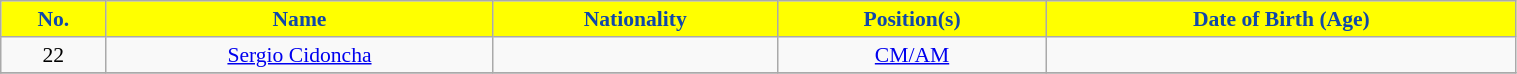<table class="wikitable" style="text-align:center; font-size:90%; width:80%;">
<tr>
<th style="background:#FFFF00; color:#1047AB; text-align:center;">No.</th>
<th style="background:#FFFF00; color:#1047AB; text-align:center;">Name</th>
<th style="background:#FFFF00; color:#1047AB; text-align:center;">Nationality</th>
<th style="background:#FFFF00; color:#1047AB; text-align:center;">Position(s)</th>
<th style="background:#FFFF00; color:#1047AB; text-align:center;">Date of Birth (Age)</th>
</tr>
<tr>
<td>22</td>
<td><a href='#'>Sergio Cidoncha</a></td>
<td></td>
<td><a href='#'>CM/AM</a></td>
<td></td>
</tr>
<tr>
</tr>
</table>
